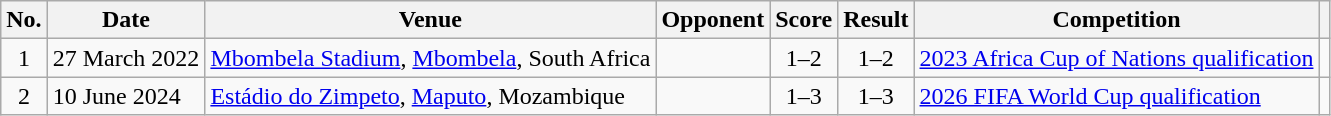<table class="wikitable sortable">
<tr>
<th scope="col">No.</th>
<th scope="col">Date</th>
<th scope="col">Venue</th>
<th scope="col">Opponent</th>
<th scope="col">Score</th>
<th scope="col">Result</th>
<th scope="col">Competition</th>
<th scope="col" class="unsortable"></th>
</tr>
<tr>
<td style="text-align:center">1</td>
<td>27 March 2022</td>
<td><a href='#'>Mbombela Stadium</a>, <a href='#'>Mbombela</a>, South Africa</td>
<td></td>
<td style="text-align:center">1–2</td>
<td style="text-align:center">1–2</td>
<td><a href='#'>2023 Africa Cup of Nations qualification</a></td>
<td style="text-align: center;"></td>
</tr>
<tr>
<td style="text-align:center">2</td>
<td>10 June 2024</td>
<td><a href='#'>Estádio do Zimpeto</a>, <a href='#'>Maputo</a>, Mozambique</td>
<td></td>
<td style="text-align:center">1–3</td>
<td style="text-align:center">1–3</td>
<td><a href='#'>2026 FIFA World Cup qualification</a></td>
<td style="text-align: center;"></td>
</tr>
</table>
